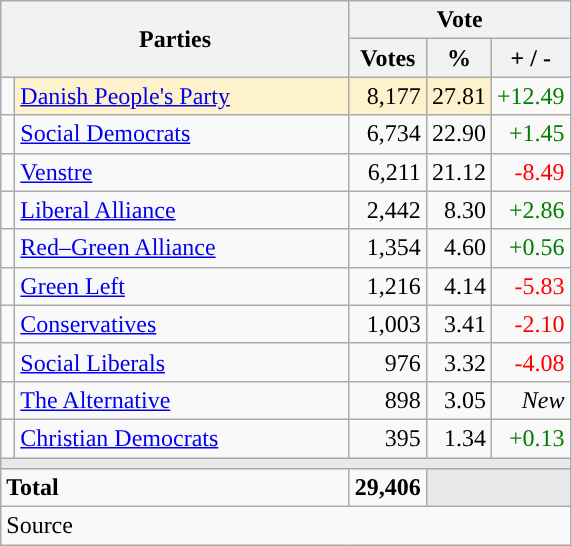<table class="wikitable" style="text-align:right;">
<tr>
<th style="text-align:centre;" rowspan="2" colspan="2" width="225">Parties</th>
<th colspan="3">Vote</th>
</tr>
<tr>
<th width="15">Votes</th>
<th width="15">%</th>
<th width="15">+ / -</th>
</tr>
<tr>
<td width="2" style="color:inherit;background:"></td>
<td bgcolor=#fef2cc  align="left"><a href='#'>Danish People's Party</a></td>
<td bgcolor=#fef2cc>8,177</td>
<td bgcolor=#fef2cc>27.81</td>
<td style=color:green;>+12.49</td>
</tr>
<tr>
<td width="2" style="color:inherit;background:"></td>
<td align="left"><a href='#'>Social Democrats</a></td>
<td>6,734</td>
<td>22.90</td>
<td style=color:green;>+1.45</td>
</tr>
<tr>
<td width="2" style="color:inherit;background:"></td>
<td align="left"><a href='#'>Venstre</a></td>
<td>6,211</td>
<td>21.12</td>
<td style=color:red;>-8.49</td>
</tr>
<tr>
<td width="2" style="color:inherit;background:"></td>
<td align="left"><a href='#'>Liberal Alliance</a></td>
<td>2,442</td>
<td>8.30</td>
<td style=color:green;>+2.86</td>
</tr>
<tr>
<td width="2" style="color:inherit;background:"></td>
<td align="left"><a href='#'>Red–Green Alliance</a></td>
<td>1,354</td>
<td>4.60</td>
<td style=color:green;>+0.56</td>
</tr>
<tr>
<td width="2" style="color:inherit;background:"></td>
<td align="left"><a href='#'>Green Left</a></td>
<td>1,216</td>
<td>4.14</td>
<td style=color:red;>-5.83</td>
</tr>
<tr>
<td width="2" style="color:inherit;background:"></td>
<td align="left"><a href='#'>Conservatives</a></td>
<td>1,003</td>
<td>3.41</td>
<td style=color:red;>-2.10</td>
</tr>
<tr>
<td width="2" style="color:inherit;background:"></td>
<td align="left"><a href='#'>Social Liberals</a></td>
<td>976</td>
<td>3.32</td>
<td style=color:red;>-4.08</td>
</tr>
<tr>
<td width="2" style="color:inherit;background:"></td>
<td align="left"><a href='#'>The Alternative</a></td>
<td>898</td>
<td>3.05</td>
<td><em>New</em></td>
</tr>
<tr>
<td width="2" style="color:inherit;background:"></td>
<td align="left"><a href='#'>Christian Democrats</a></td>
<td>395</td>
<td>1.34</td>
<td style=color:green;>+0.13</td>
</tr>
<tr>
<td colspan="7" bgcolor="#E9E9E9"></td>
</tr>
<tr>
<td align="left" colspan="2"><strong>Total</strong></td>
<td><strong>29,406</strong></td>
<td bgcolor="#E9E9E9" colspan="2"></td>
</tr>
<tr>
<td align="left" colspan="6">Source</td>
</tr>
</table>
